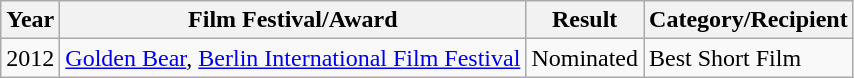<table class=wikitable>
<tr>
<th>Year</th>
<th>Film Festival/Award</th>
<th>Result</th>
<th>Category/Recipient</th>
</tr>
<tr>
<td>2012</td>
<td><a href='#'>Golden Bear</a>, <a href='#'>Berlin International Film Festival</a></td>
<td>Nominated</td>
<td>Best Short Film</td>
</tr>
</table>
